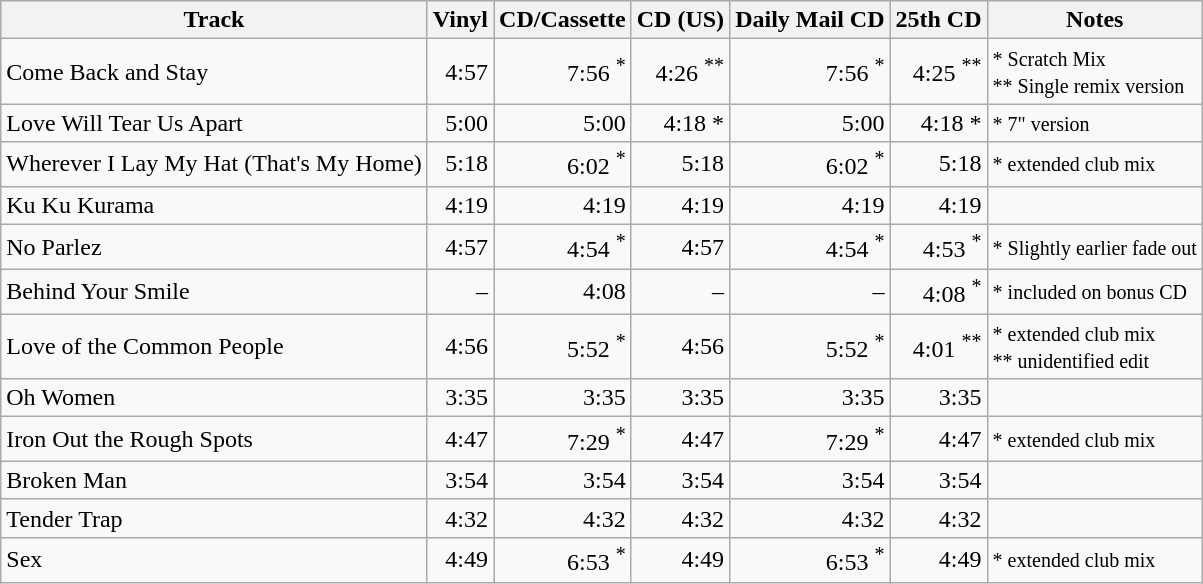<table class="wikitable">
<tr>
<th>Track</th>
<th>Vinyl</th>
<th>CD/Cassette</th>
<th>CD (US)</th>
<th>Daily Mail CD</th>
<th>25th CD</th>
<th>Notes</th>
</tr>
<tr>
<td>Come Back and Stay</td>
<td align="right">4:57</td>
<td align="right">7:56 <sup>*</sup></td>
<td align="right">4:26 <sup>**</sup></td>
<td align="right">7:56 <sup>*</sup></td>
<td align="right">4:25 <sup>**</sup></td>
<td><small>* Scratch Mix<br>** Single remix version</small></td>
</tr>
<tr>
<td>Love Will Tear Us Apart</td>
<td align="right">5:00</td>
<td align="right">5:00</td>
<td align="right">4:18 *</td>
<td align="right">5:00</td>
<td align="right">4:18 *</td>
<td><small>* 7" version</small></td>
</tr>
<tr>
<td>Wherever I Lay My Hat (That's My Home)</td>
<td align="right">5:18</td>
<td align="right">6:02 <sup>*</sup></td>
<td align="right">5:18</td>
<td align="right">6:02 <sup>*</sup></td>
<td align="right">5:18</td>
<td><small>* extended club mix</small></td>
</tr>
<tr>
<td>Ku Ku Kurama</td>
<td align="right">4:19</td>
<td align="right">4:19</td>
<td align="right">4:19</td>
<td align="right">4:19</td>
<td align="right">4:19</td>
<td></td>
</tr>
<tr>
<td>No Parlez</td>
<td align="right">4:57</td>
<td align="right">4:54 <sup>*</sup></td>
<td align="right">4:57</td>
<td align="right">4:54 <sup>*</sup></td>
<td align="right">4:53 <sup>*</sup></td>
<td><small>* Slightly earlier fade out</small></td>
</tr>
<tr>
<td>Behind Your Smile</td>
<td align="right">–</td>
<td align="right">4:08</td>
<td align="right">–</td>
<td align="right">–</td>
<td align="right">4:08 <sup>*</sup></td>
<td><small>* included on bonus CD </small></td>
</tr>
<tr>
<td>Love of the Common People</td>
<td align="right">4:56</td>
<td align="right">5:52 <sup>*</sup></td>
<td align="right">4:56</td>
<td align="right">5:52 <sup>*</sup></td>
<td align="right">4:01 <sup>**</sup></td>
<td><small>* extended club mix<br> ** unidentified edit</small></td>
</tr>
<tr>
<td>Oh Women</td>
<td align="right">3:35</td>
<td align="right">3:35</td>
<td align="right">3:35</td>
<td align="right">3:35</td>
<td align="right">3:35</td>
<td></td>
</tr>
<tr>
<td>Iron Out the Rough Spots</td>
<td align="right">4:47</td>
<td align="right">7:29 <sup>*</sup></td>
<td align="right">4:47</td>
<td align="right">7:29 <sup>*</sup></td>
<td align="right">4:47</td>
<td><small>* extended club mix</small></td>
</tr>
<tr>
<td>Broken Man</td>
<td align="right">3:54</td>
<td align="right">3:54</td>
<td align="right">3:54</td>
<td align="right">3:54</td>
<td align="right">3:54</td>
<td></td>
</tr>
<tr>
<td>Tender Trap</td>
<td align="right">4:32</td>
<td align="right">4:32</td>
<td align="right">4:32</td>
<td align="right">4:32</td>
<td align="right">4:32</td>
<td></td>
</tr>
<tr>
<td>Sex</td>
<td align="right">4:49</td>
<td align="right">6:53 <sup>*</sup></td>
<td align="right">4:49</td>
<td align="right">6:53 <sup>*</sup></td>
<td align="right">4:49</td>
<td><small>* extended club mix</small></td>
</tr>
</table>
